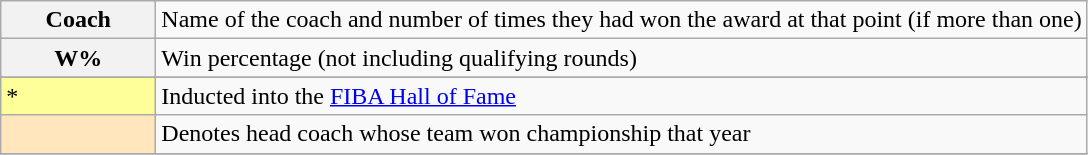<table class="wikitable plainrowheaders">
<tr>
<th scope="row"><strong>Coach </strong></th>
<td>Name of the coach and number of times they had won the award at that point (if more than one)</td>
</tr>
<tr>
<th scope="row"><strong>W%</strong></th>
<td>Win percentage (not including qualifying rounds)</td>
</tr>
<tr>
</tr>
<tr>
<td style="background-color:#FFFF99; width:6em">*</td>
<td>Inducted into the <a href='#'>FIBA Hall of Fame</a></td>
</tr>
<tr>
<td style="background-color:#FFE6BD; border:1px solid #aaaaaa; width:6em"></td>
<td>Denotes head coach whose team won championship that year</td>
</tr>
<tr>
</tr>
</table>
